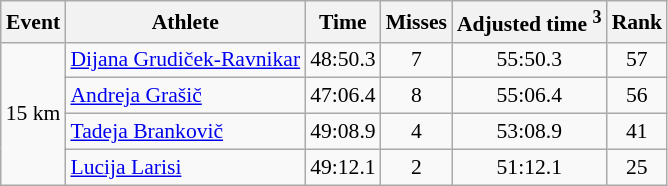<table class="wikitable" style="font-size:90%">
<tr>
<th>Event</th>
<th>Athlete</th>
<th>Time</th>
<th>Misses</th>
<th>Adjusted time <sup>3</sup></th>
<th>Rank</th>
</tr>
<tr>
<td rowspan="4">15 km</td>
<td><a href='#'>Dijana Grudiček-Ravnikar</a></td>
<td align="center">48:50.3</td>
<td align="center">7</td>
<td align="center">55:50.3</td>
<td align="center">57</td>
</tr>
<tr>
<td><a href='#'>Andreja Grašič</a></td>
<td align="center">47:06.4</td>
<td align="center">8</td>
<td align="center">55:06.4</td>
<td align="center">56</td>
</tr>
<tr>
<td><a href='#'>Tadeja Brankovič</a></td>
<td align="center">49:08.9</td>
<td align="center">4</td>
<td align="center">53:08.9</td>
<td align="center">41</td>
</tr>
<tr>
<td><a href='#'>Lucija Larisi</a></td>
<td align="center">49:12.1</td>
<td align="center">2</td>
<td align="center">51:12.1</td>
<td align="center">25</td>
</tr>
</table>
